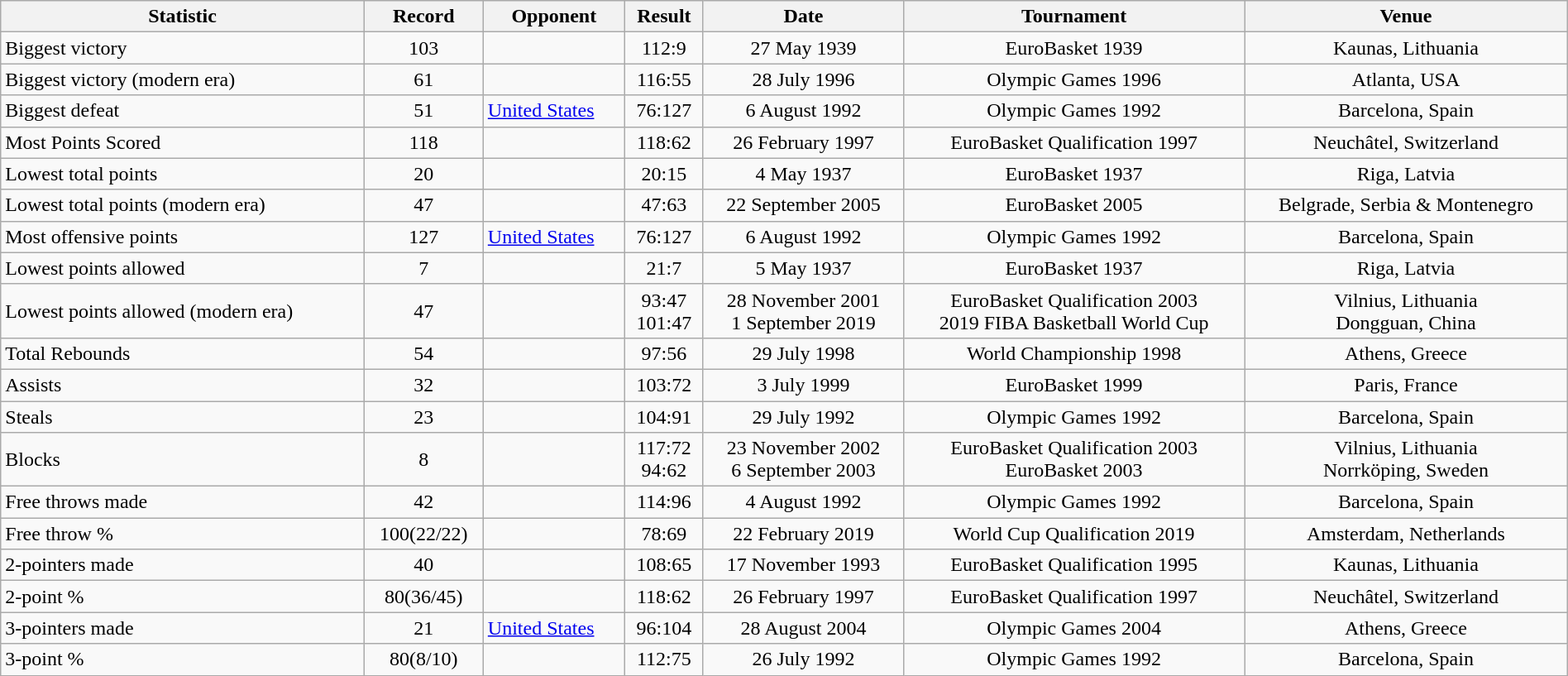<table class="wikitable centre" style="text-align:center; width:100%; font-size:100%;">
<tr>
<th>Statistic</th>
<th>Record</th>
<th>Opponent</th>
<th>Result</th>
<th>Date</th>
<th>Tournament</th>
<th>Venue</th>
</tr>
<tr>
<td style="text-align: left;">Biggest victory</td>
<td>103</td>
<td style="text-align: left;"></td>
<td>112:9</td>
<td>27 May 1939</td>
<td>EuroBasket 1939</td>
<td>Kaunas, Lithuania</td>
</tr>
<tr>
<td style="text-align: left;">Biggest victory (modern era)</td>
<td>61</td>
<td style="text-align: left;"></td>
<td>116:55</td>
<td>28 July 1996</td>
<td>Olympic Games 1996</td>
<td>Atlanta, USA</td>
</tr>
<tr>
<td style="text-align: left;">Biggest defeat</td>
<td>51</td>
<td style="text-align: left;"> <a href='#'>United States</a></td>
<td>76:127</td>
<td>6 August 1992</td>
<td>Olympic Games 1992</td>
<td>Barcelona, Spain</td>
</tr>
<tr>
<td style="text-align: left;">Most Points Scored</td>
<td>118</td>
<td style="text-align: left;"></td>
<td>118:62</td>
<td>26 February 1997</td>
<td>EuroBasket Qualification 1997</td>
<td>Neuchâtel, Switzerland</td>
</tr>
<tr>
<td style="text-align: left;">Lowest total points</td>
<td>20</td>
<td style="text-align: left;"></td>
<td>20:15</td>
<td>4 May 1937</td>
<td>EuroBasket 1937</td>
<td>Riga, Latvia</td>
</tr>
<tr>
<td style="text-align: left;">Lowest total points (modern era)</td>
<td>47</td>
<td style="text-align: left;"></td>
<td>47:63</td>
<td>22 September 2005</td>
<td>EuroBasket 2005</td>
<td>Belgrade, Serbia & Montenegro</td>
</tr>
<tr>
<td style="text-align: left;">Most offensive points</td>
<td>127</td>
<td style="text-align: left;"> <a href='#'>United States</a></td>
<td>76:127</td>
<td>6 August 1992</td>
<td>Olympic Games 1992</td>
<td>Barcelona, Spain</td>
</tr>
<tr>
<td style="text-align: left;">Lowest points allowed</td>
<td>7</td>
<td style="text-align: left;"></td>
<td>21:7</td>
<td>5 May 1937</td>
<td>EuroBasket 1937</td>
<td>Riga, Latvia</td>
</tr>
<tr>
<td style="text-align: left;">Lowest points allowed (modern era)</td>
<td>47</td>
<td style="text-align: left;"><br></td>
<td>93:47<br>101:47</td>
<td>28 November 2001<br>1 September 2019</td>
<td>EuroBasket Qualification 2003<br>2019 FIBA Basketball World Cup</td>
<td>Vilnius, Lithuania<br>Dongguan, China</td>
</tr>
<tr>
<td style="text-align: left;">Total Rebounds</td>
<td>54</td>
<td style="text-align: left;"></td>
<td>97:56</td>
<td>29 July 1998</td>
<td>World Championship 1998</td>
<td>Athens, Greece</td>
</tr>
<tr>
<td style="text-align: left;">Assists</td>
<td>32</td>
<td style="text-align: left;"></td>
<td>103:72</td>
<td>3 July 1999</td>
<td>EuroBasket 1999</td>
<td>Paris, France</td>
</tr>
<tr>
<td style="text-align: left;">Steals</td>
<td>23</td>
<td style="text-align: left;"></td>
<td>104:91</td>
<td>29 July 1992</td>
<td>Olympic Games 1992</td>
<td>Barcelona, Spain</td>
</tr>
<tr>
<td style="text-align: left;">Blocks</td>
<td>8</td>
<td style="text-align: left;"><br></td>
<td>117:72<br>94:62</td>
<td>23 November 2002<br>6 September 2003</td>
<td>EuroBasket Qualification 2003<br>EuroBasket 2003</td>
<td>Vilnius, Lithuania<br>Norrköping, Sweden</td>
</tr>
<tr>
<td style="text-align: left;">Free throws made</td>
<td>42</td>
<td style="text-align: left;"></td>
<td>114:96</td>
<td>4 August 1992</td>
<td>Olympic Games 1992</td>
<td>Barcelona, Spain</td>
</tr>
<tr>
<td style="text-align: left;">Free throw %</td>
<td>100(22/22)</td>
<td style="text-align: left;"></td>
<td>78:69</td>
<td>22 February 2019</td>
<td>World Cup Qualification 2019</td>
<td>Amsterdam, Netherlands</td>
</tr>
<tr>
<td style="text-align: left;">2-pointers made</td>
<td>40</td>
<td style="text-align: left;"></td>
<td>108:65</td>
<td>17 November 1993</td>
<td>EuroBasket Qualification 1995</td>
<td>Kaunas, Lithuania</td>
</tr>
<tr>
<td style="text-align: left;">2-point %</td>
<td>80(36/45)</td>
<td style="text-align: left;"></td>
<td>118:62</td>
<td>26 February 1997</td>
<td>EuroBasket Qualification 1997</td>
<td>Neuchâtel, Switzerland</td>
</tr>
<tr>
<td style="text-align: left;">3-pointers made</td>
<td>21</td>
<td style="text-align: left;"> <a href='#'>United States</a></td>
<td>96:104</td>
<td>28 August 2004</td>
<td>Olympic Games 2004</td>
<td>Athens, Greece</td>
</tr>
<tr>
<td style="text-align: left;">3-point %</td>
<td>80(8/10)</td>
<td style="text-align: left;"></td>
<td>112:75</td>
<td>26 July 1992</td>
<td>Olympic Games 1992</td>
<td>Barcelona, Spain</td>
</tr>
</table>
